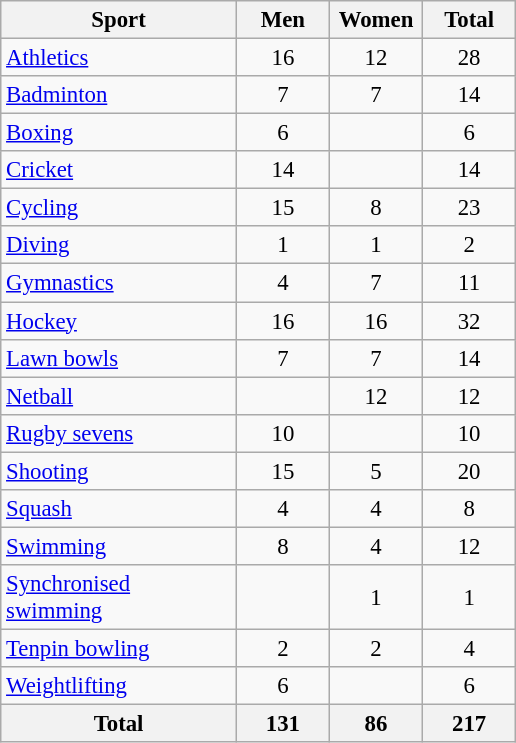<table class="wikitable sortable" style="text-align:center; font-size: 95%;">
<tr>
<th width=150>Sport</th>
<th width=55>Men</th>
<th width=55>Women</th>
<th width=55>Total</th>
</tr>
<tr>
<td align=left><a href='#'>Athletics</a></td>
<td>16</td>
<td>12</td>
<td>28</td>
</tr>
<tr>
<td align=left><a href='#'>Badminton</a></td>
<td>7</td>
<td>7</td>
<td>14</td>
</tr>
<tr>
<td align=left><a href='#'>Boxing</a></td>
<td>6</td>
<td></td>
<td>6</td>
</tr>
<tr>
<td align=left><a href='#'>Cricket</a></td>
<td>14</td>
<td></td>
<td>14</td>
</tr>
<tr>
<td align=left><a href='#'>Cycling</a></td>
<td>15</td>
<td>8</td>
<td>23</td>
</tr>
<tr>
<td align=left><a href='#'>Diving</a></td>
<td>1</td>
<td>1</td>
<td>2</td>
</tr>
<tr>
<td align=left><a href='#'>Gymnastics</a></td>
<td>4</td>
<td>7</td>
<td>11</td>
</tr>
<tr>
<td align=left><a href='#'>Hockey</a></td>
<td>16</td>
<td>16</td>
<td>32</td>
</tr>
<tr>
<td align=left><a href='#'>Lawn bowls</a></td>
<td>7</td>
<td>7</td>
<td>14</td>
</tr>
<tr>
<td align=left><a href='#'>Netball</a></td>
<td></td>
<td>12</td>
<td>12</td>
</tr>
<tr>
<td align=left><a href='#'>Rugby sevens</a></td>
<td>10</td>
<td></td>
<td>10</td>
</tr>
<tr>
<td align=left><a href='#'>Shooting</a></td>
<td>15</td>
<td>5</td>
<td>20</td>
</tr>
<tr>
<td align=left><a href='#'>Squash</a></td>
<td>4</td>
<td>4</td>
<td>8</td>
</tr>
<tr>
<td align=left><a href='#'>Swimming</a></td>
<td>8</td>
<td>4</td>
<td>12</td>
</tr>
<tr>
<td align=left><a href='#'>Synchronised swimming</a></td>
<td></td>
<td>1</td>
<td>1</td>
</tr>
<tr>
<td align=left><a href='#'>Tenpin bowling</a></td>
<td>2</td>
<td>2</td>
<td>4</td>
</tr>
<tr>
<td align=left><a href='#'>Weightlifting</a></td>
<td>6</td>
<td></td>
<td>6</td>
</tr>
<tr>
<th>Total</th>
<th>131</th>
<th>86</th>
<th>217</th>
</tr>
</table>
